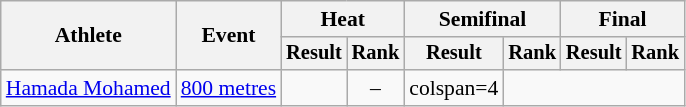<table class="wikitable" style="font-size:90%">
<tr>
<th rowspan="2">Athlete</th>
<th rowspan="2">Event</th>
<th colspan="2">Heat</th>
<th colspan="2">Semifinal</th>
<th colspan="2">Final</th>
</tr>
<tr style="font-size:95%">
<th>Result</th>
<th>Rank</th>
<th>Result</th>
<th>Rank</th>
<th>Result</th>
<th>Rank</th>
</tr>
<tr style=text-align:center>
<td style=text-align:left><a href='#'>Hamada Mohamed</a></td>
<td style=text-align:left rowspan=1><a href='#'>800 metres</a></td>
<td></td>
<td>–</td>
<td>colspan=4 </td>
</tr>
</table>
